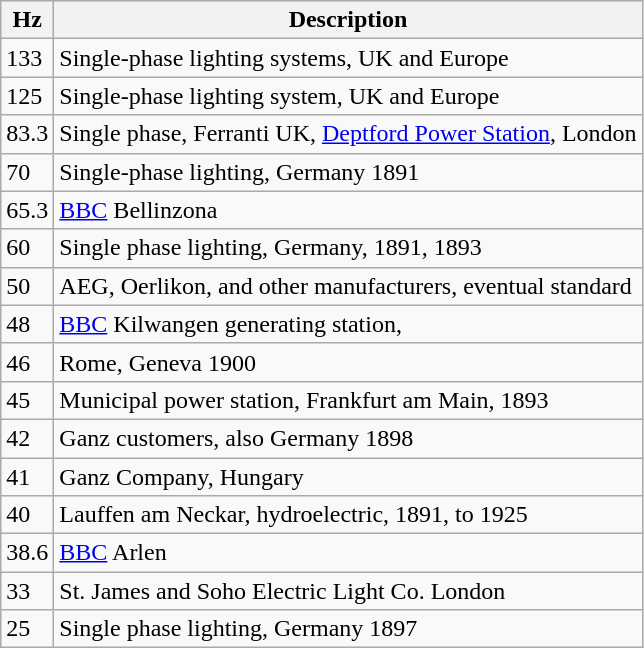<table class="wikitable">
<tr>
<th>Hz</th>
<th>Description</th>
</tr>
<tr>
<td>133</td>
<td>Single-phase lighting systems, UK and Europe</td>
</tr>
<tr>
<td>125</td>
<td>Single-phase lighting system, UK and Europe</td>
</tr>
<tr>
<td>83.3</td>
<td>Single phase, Ferranti UK, <a href='#'>Deptford Power Station</a>, London</td>
</tr>
<tr>
<td>70</td>
<td>Single-phase lighting, Germany 1891</td>
</tr>
<tr>
<td>65.3</td>
<td><a href='#'>BBC</a> Bellinzona</td>
</tr>
<tr>
<td>60</td>
<td>Single phase lighting, Germany, 1891, 1893</td>
</tr>
<tr>
<td>50</td>
<td>AEG, Oerlikon,  and other manufacturers, eventual standard</td>
</tr>
<tr>
<td>48</td>
<td><a href='#'>BBC</a> Kilwangen generating station,</td>
</tr>
<tr>
<td>46</td>
<td>Rome, Geneva 1900</td>
</tr>
<tr>
<td>45</td>
<td>Municipal power station, Frankfurt am Main, 1893</td>
</tr>
<tr>
<td>42</td>
<td>Ganz customers, also Germany 1898</td>
</tr>
<tr>
<td>41</td>
<td>Ganz Company, Hungary</td>
</tr>
<tr>
<td>40</td>
<td>Lauffen am Neckar, hydroelectric, 1891, to 1925</td>
</tr>
<tr>
<td>38.6</td>
<td><a href='#'>BBC</a> Arlen</td>
</tr>
<tr>
<td>33</td>
<td>St. James and Soho Electric Light Co. London</td>
</tr>
<tr>
<td>25</td>
<td>Single phase lighting, Germany 1897</td>
</tr>
</table>
